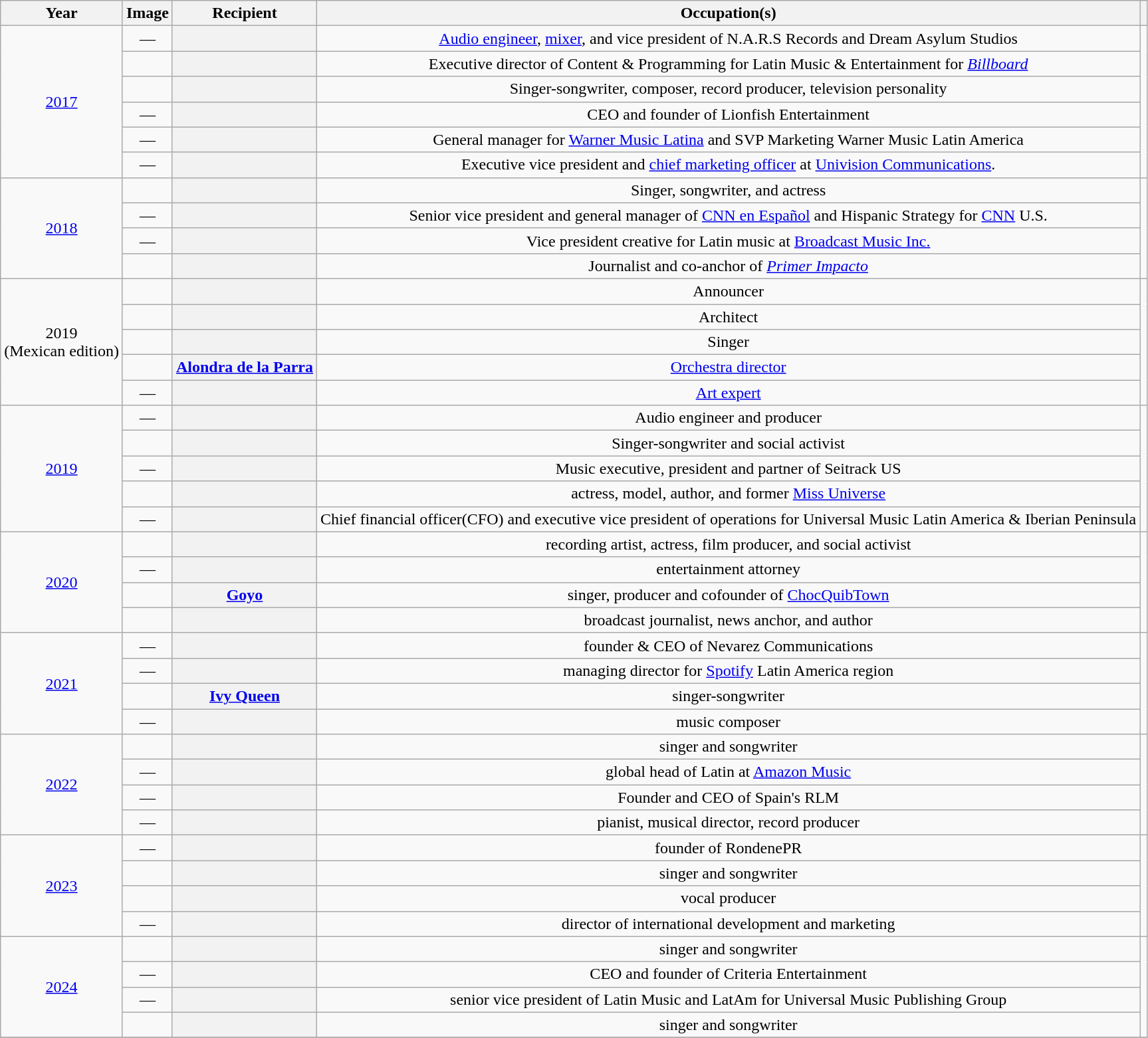<table class="wikitable sortable plainrowheaders" style="text-align:center;">
<tr>
<th scope=col>Year</th>
<th scope=col class=unsortable>Image</th>
<th scope=col>Recipient</th>
<th scope=col>Occupation(s)</th>
<th scope=col class=unsortable></th>
</tr>
<tr>
<td rowspan="6"><a href='#'>2017</a></td>
<td>—</td>
<th scope="row"></th>
<td><a href='#'>Audio engineer</a>, <a href='#'>mixer</a>, and vice president of N.A.R.S Records and Dream Asylum Studios</td>
<td rowspan="6"></td>
</tr>
<tr>
<td></td>
<th scope="row"></th>
<td>Executive director of Content & Programming for Latin Music & Entertainment for <em><a href='#'>Billboard</a></em></td>
</tr>
<tr>
<td></td>
<th scope="row"></th>
<td>Singer-songwriter, composer, record producer, television personality</td>
</tr>
<tr>
<td>—</td>
<th scope="row"></th>
<td>CEO and founder of Lionfish Entertainment</td>
</tr>
<tr>
<td>—</td>
<th scope="row"></th>
<td>General manager for <a href='#'>Warner Music Latina</a> and SVP Marketing Warner Music Latin America</td>
</tr>
<tr>
<td>—</td>
<th scope="row"></th>
<td>Executive vice president and <a href='#'>chief marketing officer</a> at <a href='#'>Univision Communications</a>.</td>
</tr>
<tr>
<td rowspan="4"><a href='#'>2018</a></td>
<td></td>
<th scope="row"></th>
<td>Singer, songwriter, and actress</td>
<td rowspan="4"></td>
</tr>
<tr>
<td>—</td>
<th scope="row"></th>
<td>Senior vice president and general manager of <a href='#'>CNN en Español</a> and Hispanic Strategy for <a href='#'>CNN</a> U.S.</td>
</tr>
<tr>
<td>—</td>
<th scope="row"></th>
<td>Vice president creative for Latin music at <a href='#'>Broadcast Music Inc.</a></td>
</tr>
<tr>
<td></td>
<th scope="row"></th>
<td>Journalist and co-anchor of <em><a href='#'>Primer Impacto</a></em></td>
</tr>
<tr>
<td rowspan="5">2019<br>(Mexican edition)</td>
<td></td>
<th scope="row"></th>
<td>Announcer</td>
<td rowspan="5"></td>
</tr>
<tr>
<td></td>
<th scope="row"></th>
<td>Architect</td>
</tr>
<tr>
<td></td>
<th scope="row"></th>
<td>Singer</td>
</tr>
<tr>
<td></td>
<th scope="row"><a href='#'>Alondra de la Parra</a></th>
<td><a href='#'>Orchestra director</a></td>
</tr>
<tr>
<td>—</td>
<th scope="row"></th>
<td><a href='#'>Art expert</a></td>
</tr>
<tr>
<td rowspan="5"><a href='#'>2019</a></td>
<td>—</td>
<th scope="row"></th>
<td>Audio engineer and producer</td>
<td rowspan="5"></td>
</tr>
<tr>
<td></td>
<th scope="row"></th>
<td>Singer-songwriter and social activist</td>
</tr>
<tr>
<td>—</td>
<th scope="row"></th>
<td>Music executive, president and partner of Seitrack US</td>
</tr>
<tr>
<td></td>
<th scope="row"></th>
<td>actress, model, author, and former <a href='#'>Miss Universe</a></td>
</tr>
<tr>
<td>—</td>
<th scope="row"></th>
<td>Chief financial officer(CFO) and executive vice president of operations for Universal Music Latin America & Iberian Peninsula</td>
</tr>
<tr>
<td rowspan="4"><a href='#'>2020</a></td>
<td></td>
<th scope="row"></th>
<td>recording artist, actress, film producer, and social activist</td>
<td rowspan="4"></td>
</tr>
<tr>
<td>—</td>
<th scope="row"></th>
<td>entertainment attorney</td>
</tr>
<tr>
<td></td>
<th scope="row"><a href='#'>Goyo</a></th>
<td>singer, producer and cofounder of <a href='#'>ChocQuibTown</a></td>
</tr>
<tr>
<td></td>
<th scope="row"></th>
<td>broadcast journalist, news anchor, and author</td>
</tr>
<tr>
<td rowspan="4"><a href='#'>2021</a></td>
<td>—</td>
<th scope="row"></th>
<td>founder & CEO of Nevarez Communications</td>
<td rowspan="4"></td>
</tr>
<tr>
<td>—</td>
<th scope="row"></th>
<td>managing director for <a href='#'>Spotify</a> Latin America region</td>
</tr>
<tr>
<td></td>
<th scope="row"><a href='#'>Ivy Queen</a></th>
<td>singer-songwriter</td>
</tr>
<tr>
<td>—</td>
<th scope="row"></th>
<td>music composer</td>
</tr>
<tr>
<td rowspan="4"><a href='#'>2022</a></td>
<td></td>
<th scope="row"></th>
<td>singer and songwriter</td>
<td rowspan="4"></td>
</tr>
<tr>
<td>—</td>
<th scope="row"></th>
<td>global head of Latin at <a href='#'>Amazon Music</a></td>
</tr>
<tr>
<td>—</td>
<th scope="row"></th>
<td>Founder and CEO of Spain's RLM</td>
</tr>
<tr>
<td>—</td>
<th scope="row"></th>
<td>pianist, musical director, record producer</td>
</tr>
<tr>
<td rowspan="4"><a href='#'>2023</a></td>
<td>—</td>
<th scope="row"></th>
<td>founder of RondenePR</td>
<td rowspan="4"></td>
</tr>
<tr>
<td></td>
<th scope="row"></th>
<td>singer and songwriter</td>
</tr>
<tr>
<td></td>
<th scope="row"></th>
<td>vocal producer</td>
</tr>
<tr>
<td>—</td>
<th scope="row"></th>
<td>director of international development and marketing</td>
</tr>
<tr>
<td rowspan="4"><a href='#'>2024</a></td>
<td></td>
<th scope="row"></th>
<td>singer and songwriter</td>
<td rowspan="4"></td>
</tr>
<tr>
<td>—</td>
<th scope="row"></th>
<td>CEO and founder of Criteria Entertainment</td>
</tr>
<tr>
<td>—</td>
<th scope="row"></th>
<td>senior vice president of Latin Music and LatAm for Universal Music Publishing Group</td>
</tr>
<tr>
<td></td>
<th scope="row"></th>
<td>singer and songwriter</td>
</tr>
<tr>
</tr>
</table>
